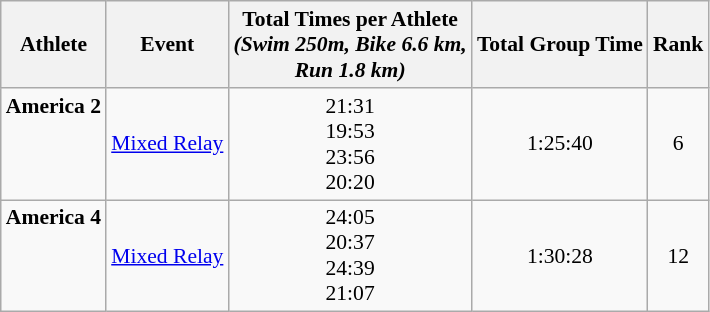<table class="wikitable" style="font-size:90%;">
<tr>
<th>Athlete</th>
<th>Event</th>
<th>Total Times per Athlete <br> <em>(Swim 250m, Bike 6.6 km, <br> Run 1.8 km)</em></th>
<th>Total Group Time</th>
<th>Rank</th>
</tr>
<tr align=center>
<td align=left><strong>America 2</strong><br><br><br><br></td>
<td align=left><a href='#'>Mixed Relay</a></td>
<td>21:31<br>19:53<br>23:56<br>20:20</td>
<td>1:25:40</td>
<td>6</td>
</tr>
<tr align=center>
<td align=left><strong>America 4</strong><br><br><br><br></td>
<td align=left><a href='#'>Mixed Relay</a></td>
<td valign=bottom>24:05<br>20:37<br>24:39<br>21:07</td>
<td>1:30:28</td>
<td>12</td>
</tr>
</table>
